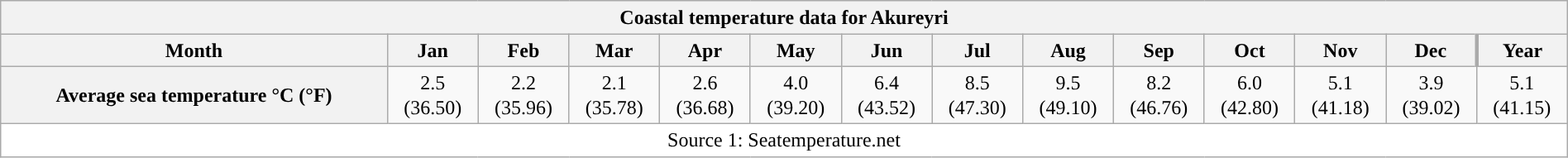<table style="width:100%;text-align:center;line-height:1.2em;margin-left:auto;margin-right:auto" class="wikitable">
<tr>
<th Colspan=14>Coastal temperature data for Akureyri</th>
</tr>
<tr>
<th>Month</th>
<th>Jan</th>
<th>Feb</th>
<th>Mar</th>
<th>Apr</th>
<th>May</th>
<th>Jun</th>
<th>Jul</th>
<th>Aug</th>
<th>Sep</th>
<th>Oct</th>
<th>Nov</th>
<th>Dec</th>
<th style="border-left-width:medium">Year</th>
</tr>
<tr>
<th>Average sea temperature °C (°F)</th>
<td>2.5<br>(36.50)</td>
<td>2.2<br>(35.96)</td>
<td>2.1<br>(35.78)</td>
<td>2.6<br>(36.68)</td>
<td>4.0<br>(39.20)</td>
<td>6.4<br>(43.52)</td>
<td>8.5<br>(47.30)</td>
<td>9.5<br>(49.10)</td>
<td>8.2<br>(46.76)</td>
<td>6.0<br>(42.80)</td>
<td>5.1<br>(41.18)</td>
<td>3.9<br>(39.02)</td>
<td>5.1<br>(41.15)</td>
</tr>
<tr>
<th Colspan=14 style="background:#ffffff;font-weight:normal;font-size:100%;">Source 1: Seatemperature.net</th>
</tr>
</table>
